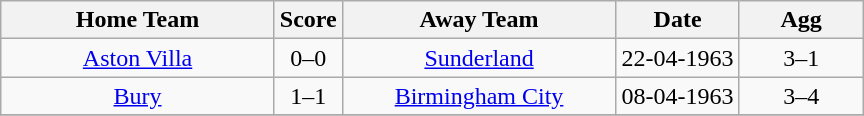<table class="wikitable" style="text-align:center;">
<tr>
<th width=175>Home Team</th>
<th width=20>Score</th>
<th width=175>Away Team</th>
<th width= 75>Date</th>
<th width= 75>Agg</th>
</tr>
<tr>
<td><a href='#'>Aston Villa</a></td>
<td>0–0</td>
<td><a href='#'>Sunderland</a></td>
<td>22-04-1963</td>
<td>3–1</td>
</tr>
<tr>
<td><a href='#'>Bury</a></td>
<td>1–1</td>
<td><a href='#'>Birmingham City</a></td>
<td>08-04-1963</td>
<td>3–4</td>
</tr>
<tr>
</tr>
</table>
